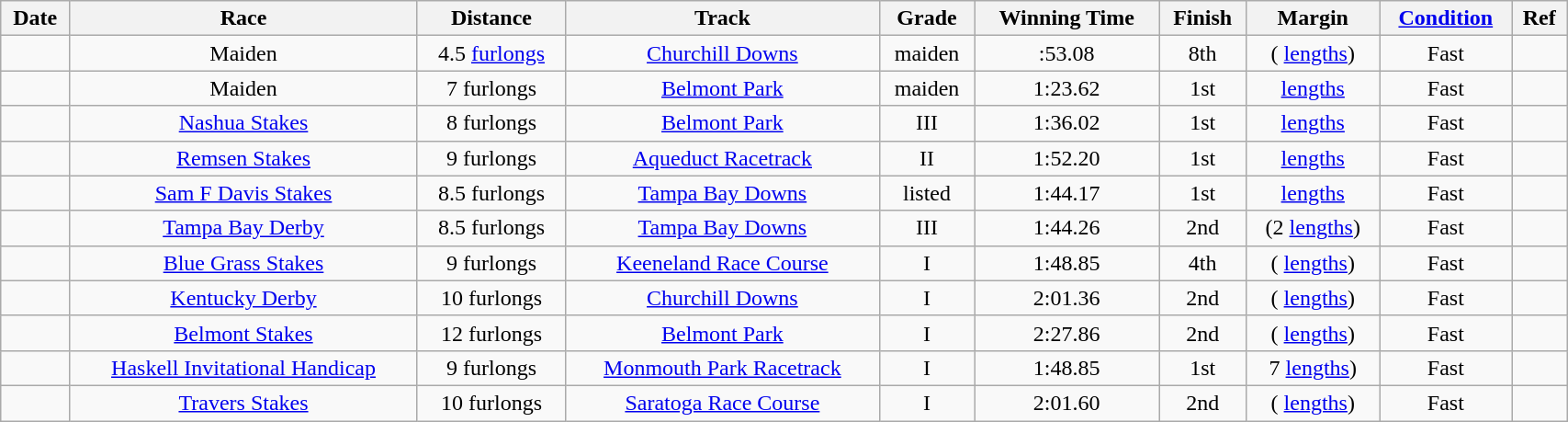<table class="wikitable sortable" style="text-align:center; width:90%">
<tr>
<th>Date</th>
<th>Race</th>
<th>Distance</th>
<th>Track</th>
<th>Grade</th>
<th>Winning Time</th>
<th>Finish</th>
<th>Margin</th>
<th><a href='#'>Condition</a></th>
<th>Ref</th>
</tr>
<tr>
<td></td>
<td>Maiden</td>
<td>4.5 <a href='#'>furlongs</a></td>
<td><a href='#'>Churchill Downs</a></td>
<td>maiden</td>
<td>:53.08</td>
<td>8th</td>
<td>( <a href='#'>lengths</a>)</td>
<td>Fast</td>
<td></td>
</tr>
<tr>
<td></td>
<td>Maiden</td>
<td>7 furlongs</td>
<td><a href='#'>Belmont Park</a></td>
<td>maiden</td>
<td>1:23.62</td>
<td>1st</td>
<td>  <a href='#'>lengths</a></td>
<td>Fast</td>
<td></td>
</tr>
<tr>
<td></td>
<td><a href='#'>Nashua Stakes</a></td>
<td>8 furlongs</td>
<td><a href='#'>Belmont Park</a></td>
<td>III</td>
<td>1:36.02</td>
<td>1st</td>
<td>  <a href='#'>lengths</a></td>
<td>Fast</td>
<td></td>
</tr>
<tr>
<td></td>
<td><a href='#'>Remsen Stakes</a></td>
<td>9 furlongs</td>
<td><a href='#'>Aqueduct Racetrack</a></td>
<td>II</td>
<td>1:52.20</td>
<td>1st</td>
<td>  <a href='#'>lengths</a></td>
<td>Fast</td>
<td></td>
</tr>
<tr>
<td></td>
<td><a href='#'>Sam F Davis Stakes</a></td>
<td>8.5 furlongs</td>
<td><a href='#'>Tampa Bay Downs</a></td>
<td> listed</td>
<td>1:44.17</td>
<td>1st</td>
<td>  <a href='#'>lengths</a></td>
<td>Fast</td>
<td></td>
</tr>
<tr>
<td></td>
<td><a href='#'>Tampa Bay Derby</a></td>
<td>8.5 furlongs</td>
<td><a href='#'>Tampa Bay Downs</a></td>
<td>III</td>
<td>1:44.26</td>
<td>2nd</td>
<td> (2 <a href='#'>lengths</a>)</td>
<td>Fast</td>
<td></td>
</tr>
<tr>
<td></td>
<td><a href='#'>Blue Grass Stakes</a></td>
<td>9 furlongs</td>
<td><a href='#'>Keeneland Race Course</a></td>
<td>I</td>
<td>1:48.85</td>
<td>4th</td>
<td> ( <a href='#'>lengths</a>)</td>
<td>Fast</td>
<td></td>
</tr>
<tr>
<td></td>
<td><a href='#'>Kentucky Derby</a></td>
<td>10 furlongs</td>
<td><a href='#'>Churchill Downs</a></td>
<td>I</td>
<td>2:01.36</td>
<td>2nd</td>
<td> ( <a href='#'>lengths</a>)</td>
<td>Fast</td>
<td></td>
</tr>
<tr>
<td></td>
<td><a href='#'>Belmont Stakes</a></td>
<td>12 furlongs</td>
<td><a href='#'>Belmont Park</a></td>
<td>I</td>
<td>2:27.86</td>
<td>2nd</td>
<td> ( <a href='#'>lengths</a>)</td>
<td>Fast</td>
<td></td>
</tr>
<tr>
<td></td>
<td><a href='#'>Haskell Invitational Handicap</a></td>
<td>9 furlongs</td>
<td><a href='#'>Monmouth Park Racetrack</a></td>
<td>I</td>
<td>1:48.85</td>
<td>1st</td>
<td>7 <a href='#'>lengths</a>)</td>
<td>Fast</td>
<td></td>
</tr>
<tr>
<td></td>
<td><a href='#'>Travers Stakes</a></td>
<td>10 furlongs</td>
<td><a href='#'>Saratoga Race Course</a></td>
<td>I</td>
<td>2:01.60</td>
<td>2nd</td>
<td> ( <a href='#'>lengths</a>)</td>
<td>Fast</td>
<td></td>
</tr>
</table>
